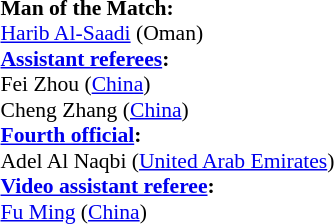<table style="width:100%; font-size:90%;">
<tr>
<td><br><strong>Man of the Match:</strong>
<br> <a href='#'>Harib Al-Saadi</a> (Oman)<br><strong><a href='#'>Assistant referees</a>:</strong>
<br>Fei Zhou (<a href='#'>China</a>)
<br>Cheng Zhang (<a href='#'>China</a>)
<br><strong><a href='#'>Fourth official</a>:</strong>
<br>Adel Al Naqbi (<a href='#'>United Arab Emirates</a>)
<br><strong><a href='#'>Video assistant referee</a>:</strong>
<br><a href='#'>Fu Ming</a> (<a href='#'>China</a>)</td>
</tr>
</table>
